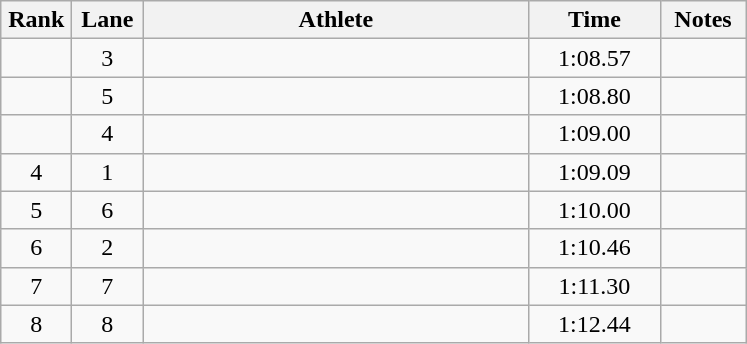<table class="wikitable sortable" style="text-align:center">
<tr>
<th width=40>Rank</th>
<th width=40>Lane</th>
<th width=250>Athlete</th>
<th width=80>Time</th>
<th width=50>Notes</th>
</tr>
<tr>
<td></td>
<td>3</td>
<td align=left></td>
<td>1:08.57</td>
<td></td>
</tr>
<tr>
<td></td>
<td>5</td>
<td align=left></td>
<td>1:08.80</td>
<td></td>
</tr>
<tr>
<td></td>
<td>4</td>
<td align=left></td>
<td>1:09.00</td>
<td></td>
</tr>
<tr>
<td>4</td>
<td>1</td>
<td align=left></td>
<td>1:09.09</td>
<td></td>
</tr>
<tr>
<td>5</td>
<td>6</td>
<td align=left></td>
<td>1:10.00</td>
<td></td>
</tr>
<tr>
<td>6</td>
<td>2</td>
<td align=left></td>
<td>1:10.46</td>
<td></td>
</tr>
<tr>
<td>7</td>
<td>7</td>
<td align=left></td>
<td>1:11.30</td>
<td></td>
</tr>
<tr>
<td>8</td>
<td>8</td>
<td align=left></td>
<td>1:12.44</td>
<td></td>
</tr>
</table>
